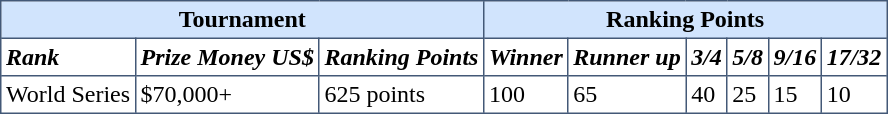<table cellpadding="3" cellspacing="4" border="1" style="border:#435877 solid 1px; border-collapse: collapse;">
<tr bgcolor="#d1e4fd">
<th colspan=3>Tournament</th>
<th colspan=6>Ranking Points</th>
</tr>
<tr>
<td><strong><em>Rank</em></strong></td>
<td><strong><em>Prize Money US$</em></strong></td>
<td><strong><em>Ranking Points</em></strong></td>
<td><strong><em>Winner</em></strong></td>
<td><strong><em>Runner up</em></strong></td>
<td><strong><em>3/4</em></strong></td>
<td><strong><em>5/8</em></strong></td>
<td><strong><em>9/16</em></strong></td>
<td><strong><em>17/32</em></strong></td>
</tr>
<tr>
<td>World Series</td>
<td>$70,000+</td>
<td>625 points</td>
<td>100</td>
<td>65</td>
<td>40</td>
<td>25</td>
<td>15</td>
<td>10</td>
</tr>
</table>
